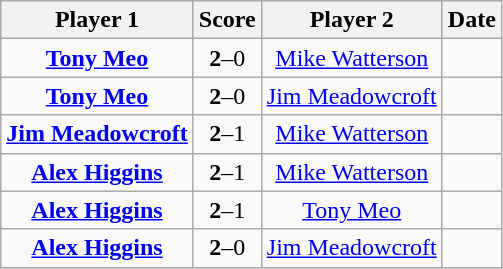<table class="wikitable" style="text-align: center">
<tr>
<th>Player 1</th>
<th>Score</th>
<th>Player 2</th>
<th>Date</th>
</tr>
<tr>
<td> <strong><a href='#'>Tony Meo</a></strong></td>
<td><strong>2</strong>–0</td>
<td> <a href='#'>Mike Watterson</a></td>
<td></td>
</tr>
<tr>
<td> <strong><a href='#'>Tony Meo</a></strong></td>
<td><strong>2</strong>–0</td>
<td> <a href='#'>Jim Meadowcroft</a></td>
<td></td>
</tr>
<tr>
<td> <strong><a href='#'>Jim Meadowcroft</a></strong></td>
<td><strong>2</strong>–1</td>
<td> <a href='#'>Mike Watterson</a></td>
<td></td>
</tr>
<tr>
<td> <strong><a href='#'>Alex Higgins</a></strong></td>
<td><strong>2</strong>–1</td>
<td> <a href='#'>Mike Watterson</a></td>
<td></td>
</tr>
<tr>
<td> <strong><a href='#'>Alex Higgins</a></strong></td>
<td><strong>2</strong>–1</td>
<td> <a href='#'>Tony Meo</a></td>
<td></td>
</tr>
<tr>
<td> <strong><a href='#'>Alex Higgins</a></strong></td>
<td><strong>2</strong>–0</td>
<td> <a href='#'>Jim Meadowcroft</a></td>
<td></td>
</tr>
</table>
